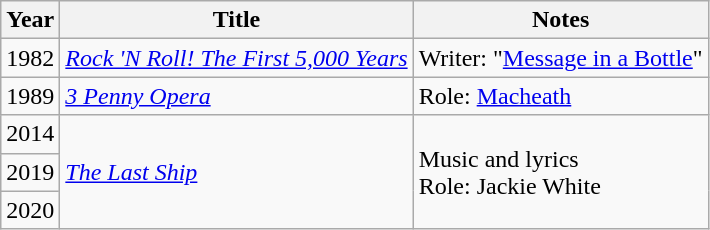<table class="wikitable">
<tr align="center">
<th>Year</th>
<th>Title</th>
<th>Notes</th>
</tr>
<tr>
<td>1982</td>
<td><em><a href='#'>Rock 'N Roll! The First 5,000 Years</a></em></td>
<td>Writer: "<a href='#'>Message in a Bottle</a>"</td>
</tr>
<tr>
<td>1989</td>
<td><em><a href='#'>3 Penny Opera</a></em></td>
<td>Role: <a href='#'>Macheath</a></td>
</tr>
<tr>
<td>2014</td>
<td rowspan=3><em><a href='#'>The Last Ship</a></em></td>
<td rowspan=3>Music and lyrics<br>Role: Jackie White</td>
</tr>
<tr>
<td>2019</td>
</tr>
<tr>
<td>2020</td>
</tr>
</table>
